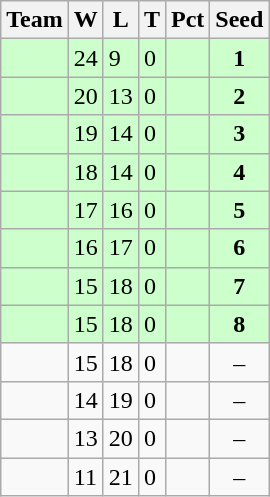<table class=wikitable>
<tr>
<th>Team</th>
<th>W</th>
<th>L</th>
<th>T</th>
<th>Pct</th>
<th>Seed</th>
</tr>
<tr bgcolor="#ccffcc">
<td></td>
<td>24</td>
<td>9</td>
<td>0</td>
<td></td>
<td style="text-align: center;"><strong>1</strong></td>
</tr>
<tr bgcolor="#ccffcc">
<td></td>
<td>20</td>
<td>13</td>
<td>0</td>
<td></td>
<td style="text-align: center;"><strong>2</strong></td>
</tr>
<tr bgcolor="#ccffcc">
<td></td>
<td>19</td>
<td>14</td>
<td>0</td>
<td></td>
<td style="text-align: center;"><strong>3</strong></td>
</tr>
<tr bgcolor="#ccffcc">
<td></td>
<td>18</td>
<td>14</td>
<td>0</td>
<td></td>
<td style="text-align: center;"><strong>4</strong></td>
</tr>
<tr bgcolor="#ccffcc">
<td></td>
<td>17</td>
<td>16</td>
<td>0</td>
<td></td>
<td style="text-align: center;"><strong>5</strong></td>
</tr>
<tr bgcolor="#ccffcc">
<td></td>
<td>16</td>
<td>17</td>
<td>0</td>
<td></td>
<td style="text-align: center;"><strong>6</strong></td>
</tr>
<tr bgcolor="#ccffcc">
<td></td>
<td>15</td>
<td>18</td>
<td>0</td>
<td></td>
<td style="text-align: center;"><strong>7</strong></td>
</tr>
<tr bgcolor="#ccffcc">
<td></td>
<td>15</td>
<td>18</td>
<td>0</td>
<td></td>
<td style="text-align: center;"><strong>8</strong></td>
</tr>
<tr>
<td></td>
<td>15</td>
<td>18</td>
<td>0</td>
<td></td>
<td style="text-align: center;">–</td>
</tr>
<tr>
<td></td>
<td>14</td>
<td>19</td>
<td>0</td>
<td></td>
<td style="text-align: center;">–</td>
</tr>
<tr>
<td></td>
<td>13</td>
<td>20</td>
<td>0</td>
<td></td>
<td style="text-align: center;">–</td>
</tr>
<tr>
<td></td>
<td>11</td>
<td>21</td>
<td>0</td>
<td></td>
<td style="text-align: center;">–</td>
</tr>
</table>
